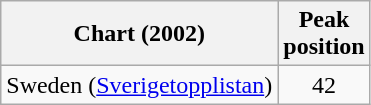<table class="wikitable">
<tr>
<th>Chart (2002)</th>
<th>Peak<br>position</th>
</tr>
<tr>
<td>Sweden (<a href='#'>Sverigetopplistan</a>)</td>
<td align="center">42</td>
</tr>
</table>
